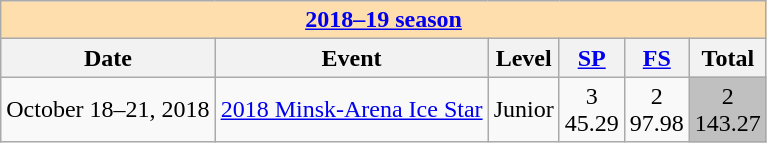<table class="wikitable">
<tr>
<td style="background-color: #ffdead; " colspan=6 align=center><a href='#'><strong>2018–19 season</strong></a></td>
</tr>
<tr>
<th>Date</th>
<th>Event</th>
<th>Level</th>
<th><a href='#'>SP</a></th>
<th><a href='#'>FS</a></th>
<th>Total</th>
</tr>
<tr>
<td>October 18–21, 2018</td>
<td><a href='#'>2018 Minsk-Arena Ice Star</a></td>
<td>Junior</td>
<td align=center>3 <br> 45.29</td>
<td align=center>2 <br> 97.98</td>
<td align=center bgcolor=silver>2 <br> 143.27</td>
</tr>
</table>
